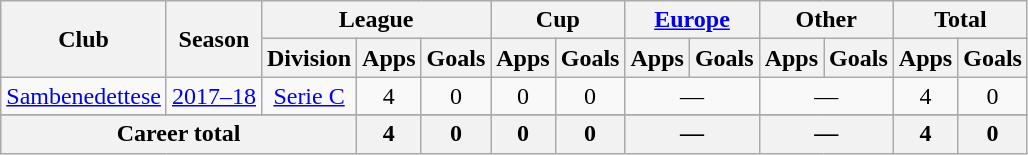<table class="wikitable" style="text-align:center">
<tr>
<th rowspan="2">Club</th>
<th rowspan="2">Season</th>
<th colspan="3">League</th>
<th colspan="2">Cup</th>
<th colspan="2"><a href='#'>Europe</a></th>
<th colspan="2">Other</th>
<th colspan="2">Total</th>
</tr>
<tr>
<th>Division</th>
<th>Apps</th>
<th>Goals</th>
<th>Apps</th>
<th>Goals</th>
<th>Apps</th>
<th>Goals</th>
<th>Apps</th>
<th>Goals</th>
<th>Apps</th>
<th>Goals</th>
</tr>
<tr>
<td rowspan="1" valign="center"><a href='#'>Sambenedettese</a></td>
<td><a href='#'>2017–18</a></td>
<td rowspan="1"><a href='#'>Serie C</a></td>
<td>4</td>
<td>0</td>
<td>0</td>
<td>0</td>
<td colspan="2">—</td>
<td colspan="2">—</td>
<td>4</td>
<td>0</td>
</tr>
<tr>
</tr>
<tr>
<th colspan="3">Career total</th>
<th>4</th>
<th>0</th>
<th>0</th>
<th>0</th>
<th colspan="2">—</th>
<th colspan="2">—</th>
<th>4</th>
<th>0</th>
</tr>
</table>
